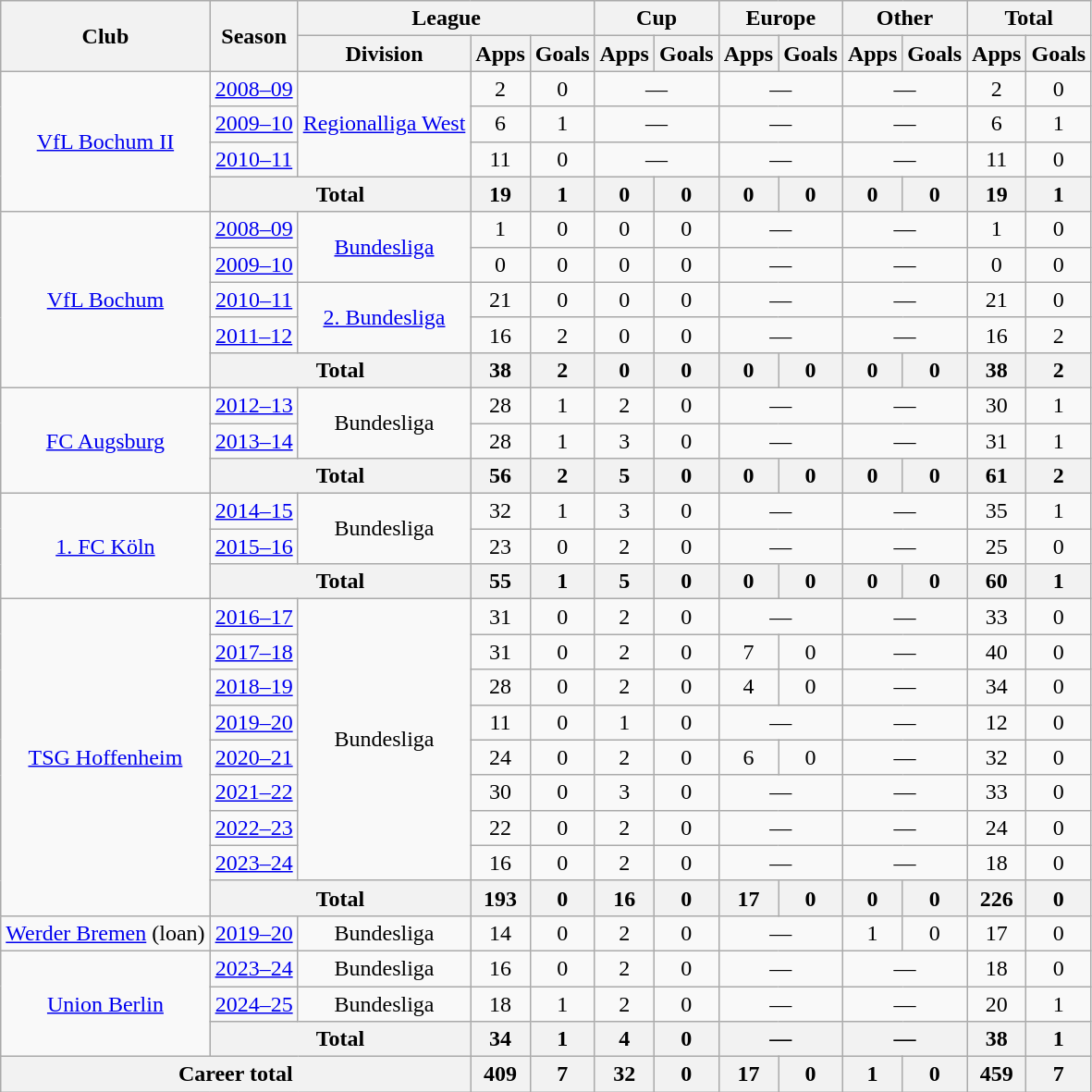<table class="wikitable" style="text-align:center">
<tr>
<th rowspan="2">Club</th>
<th rowspan="2">Season</th>
<th colspan="3">League</th>
<th colspan="2">Cup</th>
<th colspan="2">Europe</th>
<th colspan="2">Other</th>
<th colspan="2">Total</th>
</tr>
<tr>
<th>Division</th>
<th>Apps</th>
<th>Goals</th>
<th>Apps</th>
<th>Goals</th>
<th>Apps</th>
<th>Goals</th>
<th>Apps</th>
<th>Goals</th>
<th>Apps</th>
<th>Goals</th>
</tr>
<tr>
<td rowspan="4"><a href='#'>VfL Bochum II</a></td>
<td><a href='#'>2008–09</a></td>
<td rowspan="3"><a href='#'>Regionalliga West</a></td>
<td>2</td>
<td>0</td>
<td colspan="2">—</td>
<td colspan="2">—</td>
<td colspan="2">—</td>
<td>2</td>
<td>0</td>
</tr>
<tr>
<td><a href='#'>2009–10</a></td>
<td>6</td>
<td>1</td>
<td colspan="2">—</td>
<td colspan="2">—</td>
<td colspan="2">—</td>
<td>6</td>
<td>1</td>
</tr>
<tr>
<td><a href='#'>2010–11</a></td>
<td>11</td>
<td>0</td>
<td colspan="2">—</td>
<td colspan="2">—</td>
<td colspan="2">—</td>
<td>11</td>
<td>0</td>
</tr>
<tr>
<th colspan="2">Total</th>
<th>19</th>
<th>1</th>
<th>0</th>
<th>0</th>
<th>0</th>
<th>0</th>
<th>0</th>
<th>0</th>
<th>19</th>
<th>1</th>
</tr>
<tr>
<td rowspan="5"><a href='#'>VfL Bochum</a></td>
<td><a href='#'>2008–09</a></td>
<td rowspan="2"><a href='#'>Bundesliga</a></td>
<td>1</td>
<td>0</td>
<td>0</td>
<td>0</td>
<td colspan="2">—</td>
<td colspan="2">—</td>
<td>1</td>
<td>0</td>
</tr>
<tr>
<td><a href='#'>2009–10</a></td>
<td>0</td>
<td>0</td>
<td>0</td>
<td>0</td>
<td colspan="2">—</td>
<td colspan="2">—</td>
<td>0</td>
<td>0</td>
</tr>
<tr>
<td><a href='#'>2010–11</a></td>
<td rowspan="2"><a href='#'>2. Bundesliga</a></td>
<td>21</td>
<td>0</td>
<td>0</td>
<td>0</td>
<td colspan="2">—</td>
<td colspan="2">—</td>
<td>21</td>
<td>0</td>
</tr>
<tr>
<td><a href='#'>2011–12</a></td>
<td>16</td>
<td>2</td>
<td>0</td>
<td>0</td>
<td colspan="2">—</td>
<td colspan="2">—</td>
<td>16</td>
<td>2</td>
</tr>
<tr>
<th colspan="2">Total</th>
<th>38</th>
<th>2</th>
<th>0</th>
<th>0</th>
<th>0</th>
<th>0</th>
<th>0</th>
<th>0</th>
<th>38</th>
<th>2</th>
</tr>
<tr>
<td rowspan="3"><a href='#'>FC Augsburg</a></td>
<td><a href='#'>2012–13</a></td>
<td rowspan="2">Bundesliga</td>
<td>28</td>
<td>1</td>
<td>2</td>
<td>0</td>
<td colspan="2">—</td>
<td colspan="2">—</td>
<td>30</td>
<td>1</td>
</tr>
<tr>
<td><a href='#'>2013–14</a></td>
<td>28</td>
<td>1</td>
<td>3</td>
<td>0</td>
<td colspan="2">—</td>
<td colspan="2">—</td>
<td>31</td>
<td>1</td>
</tr>
<tr>
<th colspan="2">Total</th>
<th>56</th>
<th>2</th>
<th>5</th>
<th>0</th>
<th>0</th>
<th>0</th>
<th>0</th>
<th>0</th>
<th>61</th>
<th>2</th>
</tr>
<tr>
<td rowspan="3"><a href='#'>1. FC Köln</a></td>
<td><a href='#'>2014–15</a></td>
<td rowspan="2">Bundesliga</td>
<td>32</td>
<td>1</td>
<td>3</td>
<td>0</td>
<td colspan="2">—</td>
<td colspan="2">—</td>
<td>35</td>
<td>1</td>
</tr>
<tr>
<td><a href='#'>2015–16</a></td>
<td>23</td>
<td>0</td>
<td>2</td>
<td>0</td>
<td colspan="2">—</td>
<td colspan="2">—</td>
<td>25</td>
<td>0</td>
</tr>
<tr>
<th colspan="2">Total</th>
<th>55</th>
<th>1</th>
<th>5</th>
<th>0</th>
<th>0</th>
<th>0</th>
<th>0</th>
<th>0</th>
<th>60</th>
<th>1</th>
</tr>
<tr>
<td rowspan="9"><a href='#'>TSG Hoffenheim</a></td>
<td><a href='#'>2016–17</a></td>
<td rowspan="8">Bundesliga</td>
<td>31</td>
<td>0</td>
<td>2</td>
<td>0</td>
<td colspan="2">—</td>
<td colspan="2">—</td>
<td>33</td>
<td>0</td>
</tr>
<tr>
<td><a href='#'>2017–18</a></td>
<td>31</td>
<td>0</td>
<td>2</td>
<td>0</td>
<td>7</td>
<td>0</td>
<td colspan="2">—</td>
<td>40</td>
<td>0</td>
</tr>
<tr>
<td><a href='#'>2018–19</a></td>
<td>28</td>
<td>0</td>
<td>2</td>
<td>0</td>
<td>4</td>
<td>0</td>
<td colspan="2">—</td>
<td>34</td>
<td>0</td>
</tr>
<tr>
<td><a href='#'>2019–20</a></td>
<td>11</td>
<td>0</td>
<td>1</td>
<td>0</td>
<td colspan="2">—</td>
<td colspan="2">—</td>
<td>12</td>
<td>0</td>
</tr>
<tr>
<td><a href='#'>2020–21</a></td>
<td>24</td>
<td>0</td>
<td>2</td>
<td>0</td>
<td>6</td>
<td>0</td>
<td colspan="2">—</td>
<td>32</td>
<td>0</td>
</tr>
<tr>
<td><a href='#'>2021–22</a></td>
<td>30</td>
<td>0</td>
<td>3</td>
<td>0</td>
<td colspan="2">—</td>
<td colspan="2">—</td>
<td>33</td>
<td>0</td>
</tr>
<tr>
<td><a href='#'>2022–23</a></td>
<td>22</td>
<td>0</td>
<td>2</td>
<td>0</td>
<td colspan="2">—</td>
<td colspan="2">—</td>
<td>24</td>
<td>0</td>
</tr>
<tr>
<td><a href='#'>2023–24</a></td>
<td>16</td>
<td>0</td>
<td>2</td>
<td>0</td>
<td colspan="2">—</td>
<td colspan="2">—</td>
<td>18</td>
<td>0</td>
</tr>
<tr>
<th colspan="2">Total</th>
<th>193</th>
<th>0</th>
<th>16</th>
<th>0</th>
<th>17</th>
<th>0</th>
<th>0</th>
<th>0</th>
<th>226</th>
<th>0</th>
</tr>
<tr>
<td><a href='#'>Werder Bremen</a> (loan)</td>
<td><a href='#'>2019–20</a></td>
<td>Bundesliga</td>
<td>14</td>
<td>0</td>
<td>2</td>
<td>0</td>
<td colspan="2">—</td>
<td>1</td>
<td>0</td>
<td>17</td>
<td>0</td>
</tr>
<tr>
<td rowspan="3"><a href='#'>Union Berlin</a></td>
<td><a href='#'>2023–24</a></td>
<td>Bundesliga</td>
<td>16</td>
<td>0</td>
<td>2</td>
<td>0</td>
<td colspan="2">—</td>
<td colspan="2">—</td>
<td>18</td>
<td>0</td>
</tr>
<tr>
<td><a href='#'>2024–25</a></td>
<td>Bundesliga</td>
<td>18</td>
<td>1</td>
<td>2</td>
<td>0</td>
<td colspan="2">—</td>
<td colspan="2">—</td>
<td>20</td>
<td>1</td>
</tr>
<tr>
<th colspan="2">Total</th>
<th>34</th>
<th>1</th>
<th>4</th>
<th>0</th>
<th colspan="2">—</th>
<th colspan="2">—</th>
<th>38</th>
<th>1</th>
</tr>
<tr>
<th colspan="3">Career total</th>
<th>409</th>
<th>7</th>
<th>32</th>
<th>0</th>
<th>17</th>
<th>0</th>
<th>1</th>
<th>0</th>
<th>459</th>
<th>7</th>
</tr>
</table>
